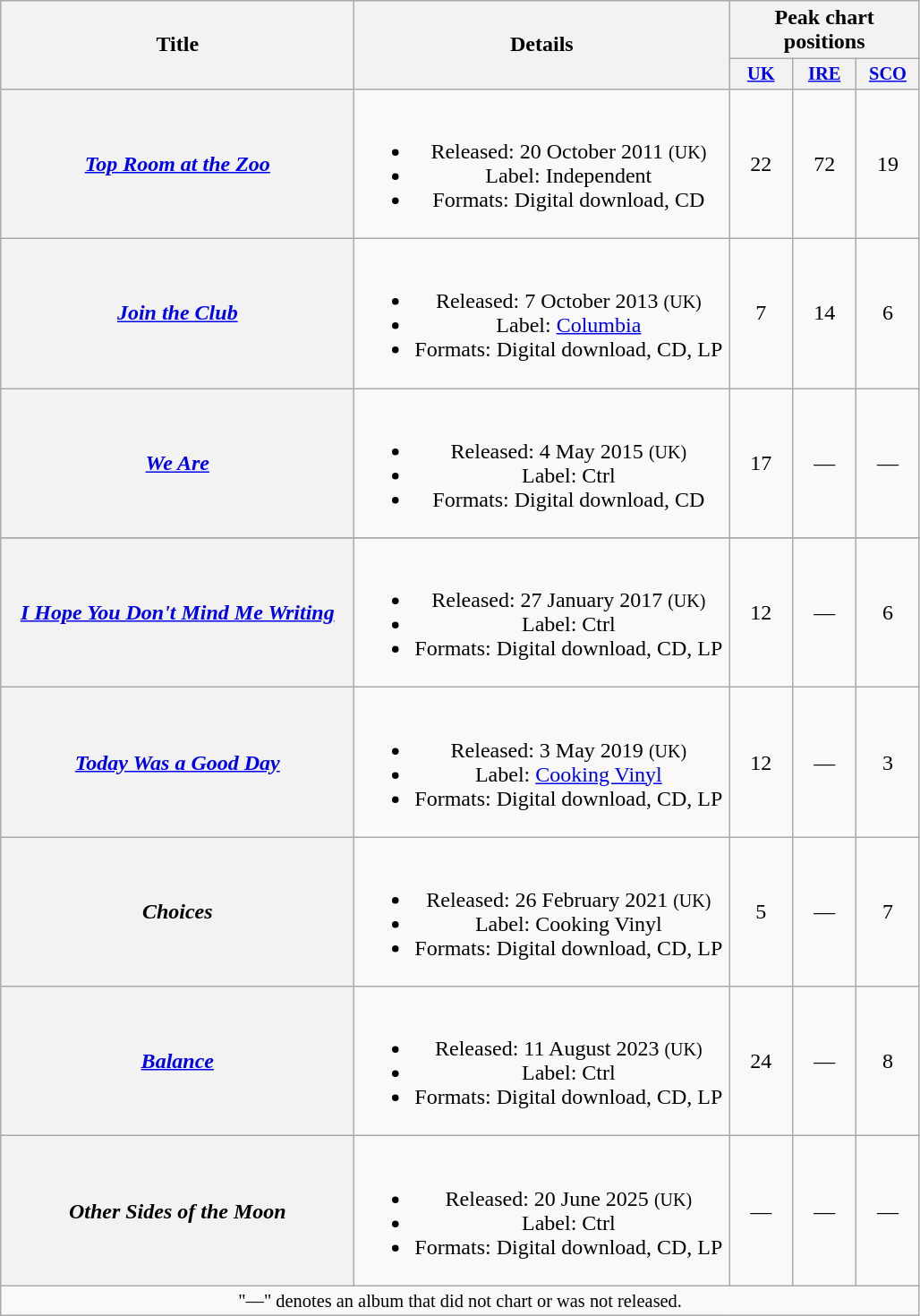<table class="wikitable plainrowheaders" style="text-align:center;">
<tr>
<th scope="col" rowspan="2" style="width:16em;">Title</th>
<th scope="col" rowspan="2" style="width:17em;">Details</th>
<th scope="col" colspan="3">Peak chart positions</th>
</tr>
<tr>
<th scope="col" style="width:3em;font-size:85%;"><a href='#'>UK</a><br></th>
<th scope="col" style="width:3em;font-size:85%;"><a href='#'>IRE</a><br></th>
<th scope="col" style="width:3em;font-size:85%;"><a href='#'>SCO</a><br></th>
</tr>
<tr>
<th scope="row"><em><a href='#'>Top Room at the Zoo</a></em></th>
<td><br><ul><li>Released: 20 October 2011 <small>(UK)</small></li><li>Label: Independent</li><li>Formats: Digital download, CD</li></ul></td>
<td>22</td>
<td>72</td>
<td>19</td>
</tr>
<tr>
<th scope="row"><em><a href='#'>Join the Club</a></em></th>
<td><br><ul><li>Released: 7 October 2013 <small>(UK)</small></li><li>Label: <a href='#'>Columbia</a></li><li>Formats: Digital download, CD, LP</li></ul></td>
<td>7</td>
<td>14</td>
<td>6</td>
</tr>
<tr>
<th scope="row"><em><a href='#'>We Are</a></em></th>
<td><br><ul><li>Released: 4 May 2015 <small>(UK)</small></li><li>Label: Ctrl</li><li>Formats: Digital download, CD</li></ul></td>
<td>17</td>
<td>—</td>
<td>—</td>
</tr>
<tr>
</tr>
<tr>
<th scope="row"><em><a href='#'>I Hope You Don't Mind Me Writing</a></em></th>
<td><br><ul><li>Released: 27 January 2017 <small>(UK)</small></li><li>Label: Ctrl</li><li>Formats: Digital download, CD, LP</li></ul></td>
<td>12</td>
<td>—</td>
<td>6</td>
</tr>
<tr>
<th scope="row"><em><a href='#'>Today Was a Good Day</a></em></th>
<td><br><ul><li>Released: 3 May 2019 <small>(UK)</small></li><li>Label: <a href='#'>Cooking Vinyl</a></li><li>Formats: Digital download, CD, LP</li></ul></td>
<td>12</td>
<td>—</td>
<td>3</td>
</tr>
<tr>
<th scope="row"><em>Choices</em></th>
<td><br><ul><li>Released: 26 February 2021 <small>(UK)</small></li><li>Label: Cooking Vinyl</li><li>Formats: Digital download, CD, LP</li></ul></td>
<td>5</td>
<td>—</td>
<td>7</td>
</tr>
<tr>
<th scope="row"><em><a href='#'>Balance</a></em></th>
<td><br><ul><li>Released: 11 August 2023 <small>(UK)</small></li><li>Label: Ctrl</li><li>Formats: Digital download, CD, LP</li></ul></td>
<td>24</td>
<td>—</td>
<td>8</td>
</tr>
<tr>
<th scope="row"><em>Other Sides of the Moon</em></th>
<td><br><ul><li>Released: 20 June 2025 <small>(UK)</small></li><li>Label: Ctrl</li><li>Formats: Digital download, CD, LP</li></ul></td>
<td>—</td>
<td>—</td>
<td>—</td>
</tr>
<tr>
<td colspan="14" style="font-size:85%">"—" denotes an album that did not chart or was not released.</td>
</tr>
</table>
